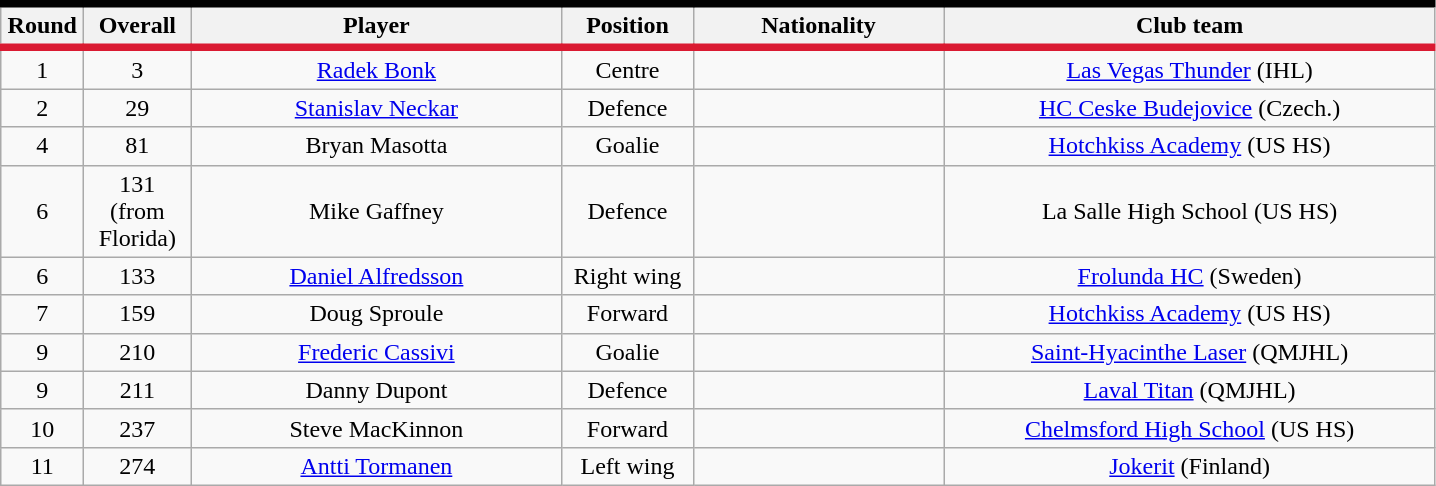<table class="wikitable sortable" style="text-align:center">
<tr style= "background:#FFFFFF; border-top:#010101 5px solid; border-bottom:#DA1A32 5px solid;">
<th style="width:3em">Round</th>
<th style="width:4em">Overall</th>
<th style="width:15em">Player</th>
<th style="width:5em">Position</th>
<th style="width:10em">Nationality</th>
<th style="width:20em">Club team</th>
</tr>
<tr>
<td>1</td>
<td>3</td>
<td><a href='#'>Radek Bonk</a></td>
<td>Centre</td>
<td></td>
<td><a href='#'>Las Vegas Thunder</a> (IHL)</td>
</tr>
<tr>
<td>2</td>
<td>29</td>
<td><a href='#'>Stanislav Neckar</a></td>
<td>Defence</td>
<td></td>
<td><a href='#'>HC Ceske Budejovice</a> (Czech.)</td>
</tr>
<tr>
<td>4</td>
<td>81</td>
<td>Bryan Masotta</td>
<td>Goalie</td>
<td></td>
<td><a href='#'>Hotchkiss Academy</a> (US HS)</td>
</tr>
<tr>
<td>6</td>
<td>131<br>(from Florida)</td>
<td>Mike Gaffney</td>
<td>Defence</td>
<td></td>
<td>La Salle High School (US HS)</td>
</tr>
<tr>
<td>6</td>
<td>133</td>
<td><a href='#'>Daniel Alfredsson</a></td>
<td>Right wing</td>
<td></td>
<td><a href='#'>Frolunda HC</a> (Sweden)</td>
</tr>
<tr>
<td>7</td>
<td>159</td>
<td>Doug Sproule</td>
<td>Forward</td>
<td></td>
<td><a href='#'>Hotchkiss Academy</a> (US HS)</td>
</tr>
<tr>
<td>9</td>
<td>210<br></td>
<td><a href='#'>Frederic Cassivi</a></td>
<td>Goalie</td>
<td></td>
<td><a href='#'>Saint-Hyacinthe Laser</a> (QMJHL)</td>
</tr>
<tr>
<td>9</td>
<td>211</td>
<td>Danny Dupont</td>
<td>Defence</td>
<td></td>
<td><a href='#'>Laval Titan</a> (QMJHL)</td>
</tr>
<tr>
<td>10</td>
<td>237</td>
<td>Steve MacKinnon</td>
<td>Forward</td>
<td></td>
<td><a href='#'>Chelmsford High School</a> (US HS)</td>
</tr>
<tr>
<td>11</td>
<td>274<br></td>
<td><a href='#'>Antti Tormanen</a></td>
<td>Left wing</td>
<td></td>
<td><a href='#'>Jokerit</a> (Finland)</td>
</tr>
</table>
